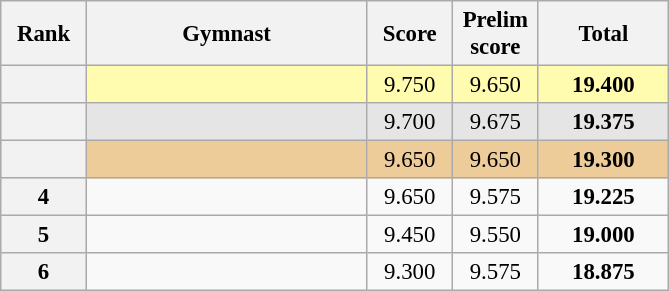<table class="wikitable sortable" style="text-align:center; font-size:95%">
<tr>
<th scope="col" style="width:50px;">Rank</th>
<th scope="col" style="width:180px;">Gymnast</th>
<th scope="col" style="width:50px;">Score</th>
<th scope="col" style="width:50px;">Prelim score</th>
<th scope="col" style="width:80px;">Total</th>
</tr>
<tr style="background:#fffcaf;">
<th scope=row style="text-align:center"></th>
<td style="text-align:left;"></td>
<td>9.750</td>
<td>9.650</td>
<td><strong>19.400</strong></td>
</tr>
<tr style="background:#e5e5e5;">
<th scope=row style="text-align:center"></th>
<td style="text-align:left;"></td>
<td>9.700</td>
<td>9.675</td>
<td><strong>19.375</strong></td>
</tr>
<tr style="background:#ec9;">
<th scope=row style="text-align:center"></th>
<td style="text-align:left;"></td>
<td>9.650</td>
<td>9.650</td>
<td><strong>19.300</strong></td>
</tr>
<tr>
<th scope=row style="text-align:center">4</th>
<td style="text-align:left;"></td>
<td>9.650</td>
<td>9.575</td>
<td><strong>19.225</strong></td>
</tr>
<tr>
<th scope=row style="text-align:center">5</th>
<td style="text-align:left;"></td>
<td>9.450</td>
<td>9.550</td>
<td><strong>19.000</strong></td>
</tr>
<tr>
<th scope=row style="text-align:center">6</th>
<td style="text-align:left;"></td>
<td>9.300</td>
<td>9.575</td>
<td><strong>18.875</strong></td>
</tr>
</table>
